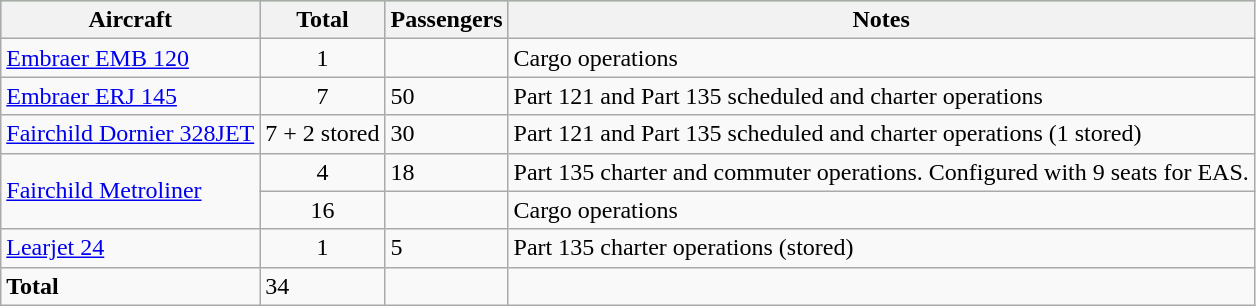<table class="wikitable">
<tr bgcolor=lightgreen>
<th>Aircraft</th>
<th>Total</th>
<th>Passengers</th>
<th>Notes</th>
</tr>
<tr>
<td><a href='#'>Embraer EMB 120</a></td>
<td align=center>1</td>
<td></td>
<td>Cargo operations</td>
</tr>
<tr>
<td><a href='#'>Embraer ERJ 145</a></td>
<td align=center>7</td>
<td>50</td>
<td>Part 121 and Part 135 scheduled and charter operations</td>
</tr>
<tr>
<td><a href='#'>Fairchild Dornier 328JET</a></td>
<td align=center>7 + 2 stored</td>
<td>30</td>
<td>Part 121 and Part 135 scheduled and charter operations (1 stored)</td>
</tr>
<tr>
<td rowspan=2><a href='#'>Fairchild Metroliner</a></td>
<td align=center>4</td>
<td>18</td>
<td>Part 135 charter and commuter operations. Configured with 9 seats for EAS.</td>
</tr>
<tr>
<td align=center>16</td>
<td></td>
<td>Cargo operations</td>
</tr>
<tr>
<td><a href='#'>Learjet 24</a></td>
<td align=center>1</td>
<td>5</td>
<td>Part 135 charter operations (stored)</td>
</tr>
<tr>
<td><strong>Total</strong></td>
<td>34</td>
<td></td>
</tr>
</table>
